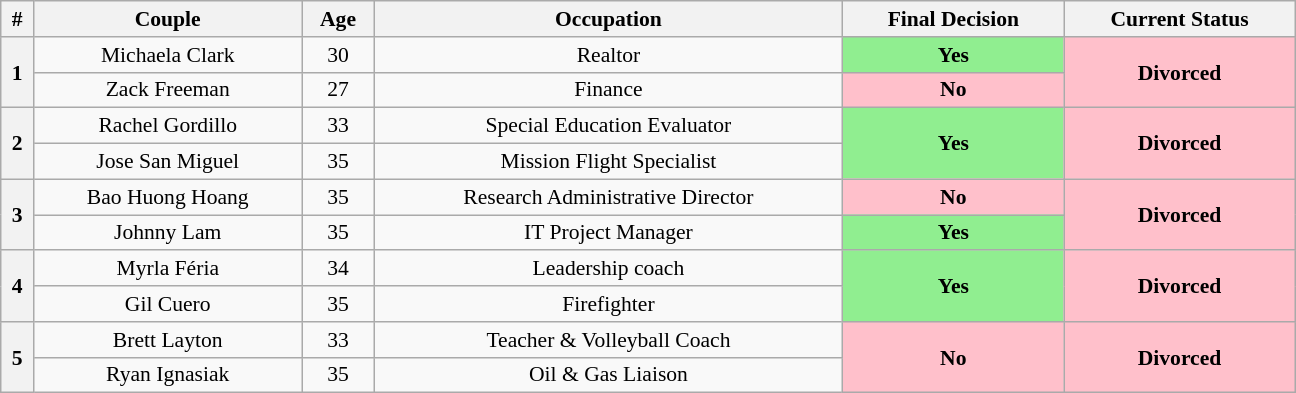<table class="wikitable plainrowheaders" style="text-align:center; font-size:90%; width:60em;">
<tr>
<th>#</th>
<th>Couple</th>
<th>Age</th>
<th>Occupation</th>
<th>Final Decision</th>
<th>Current Status</th>
</tr>
<tr>
<th rowspan="2">1</th>
<td>Michaela Clark</td>
<td>30</td>
<td>Realtor</td>
<th style="background:lightgreen;">Yes</th>
<th rowspan="2" style="background:pink;">Divorced</th>
</tr>
<tr>
<td>Zack Freeman</td>
<td>27</td>
<td>Finance</td>
<th style="background:pink;">No</th>
</tr>
<tr>
<th rowspan="2">2</th>
<td>Rachel Gordillo</td>
<td>33</td>
<td>Special Education Evaluator</td>
<th rowspan="2" style="background:lightgreen;">Yes</th>
<th rowspan="2" style="background:pink;">Divorced</th>
</tr>
<tr>
<td>Jose San Miguel</td>
<td>35</td>
<td>Mission Flight Specialist</td>
</tr>
<tr>
<th rowspan="2">3</th>
<td>Bao Huong Hoang</td>
<td>35</td>
<td>Research Administrative Director</td>
<th style="background:pink;">No</th>
<th rowspan="2" style="background:pink;">Divorced</th>
</tr>
<tr>
<td>Johnny Lam</td>
<td>35</td>
<td>IT Project Manager</td>
<th style="background:lightgreen;">Yes</th>
</tr>
<tr>
<th rowspan="2">4</th>
<td>Myrla Féria</td>
<td>34</td>
<td>Leadership coach</td>
<th rowspan="2" style="background:lightgreen;">Yes</th>
<th rowspan="2" style="background:pink;">Divorced</th>
</tr>
<tr>
<td>Gil Cuero</td>
<td>35</td>
<td>Firefighter</td>
</tr>
<tr>
<th rowspan="2">5</th>
<td>Brett Layton</td>
<td>33</td>
<td>Teacher & Volleyball Coach</td>
<th rowspan="2" style="background:pink;">No</th>
<th rowspan="2" style="background:pink;">Divorced</th>
</tr>
<tr>
<td>Ryan Ignasiak</td>
<td>35</td>
<td>Oil & Gas Liaison</td>
</tr>
</table>
